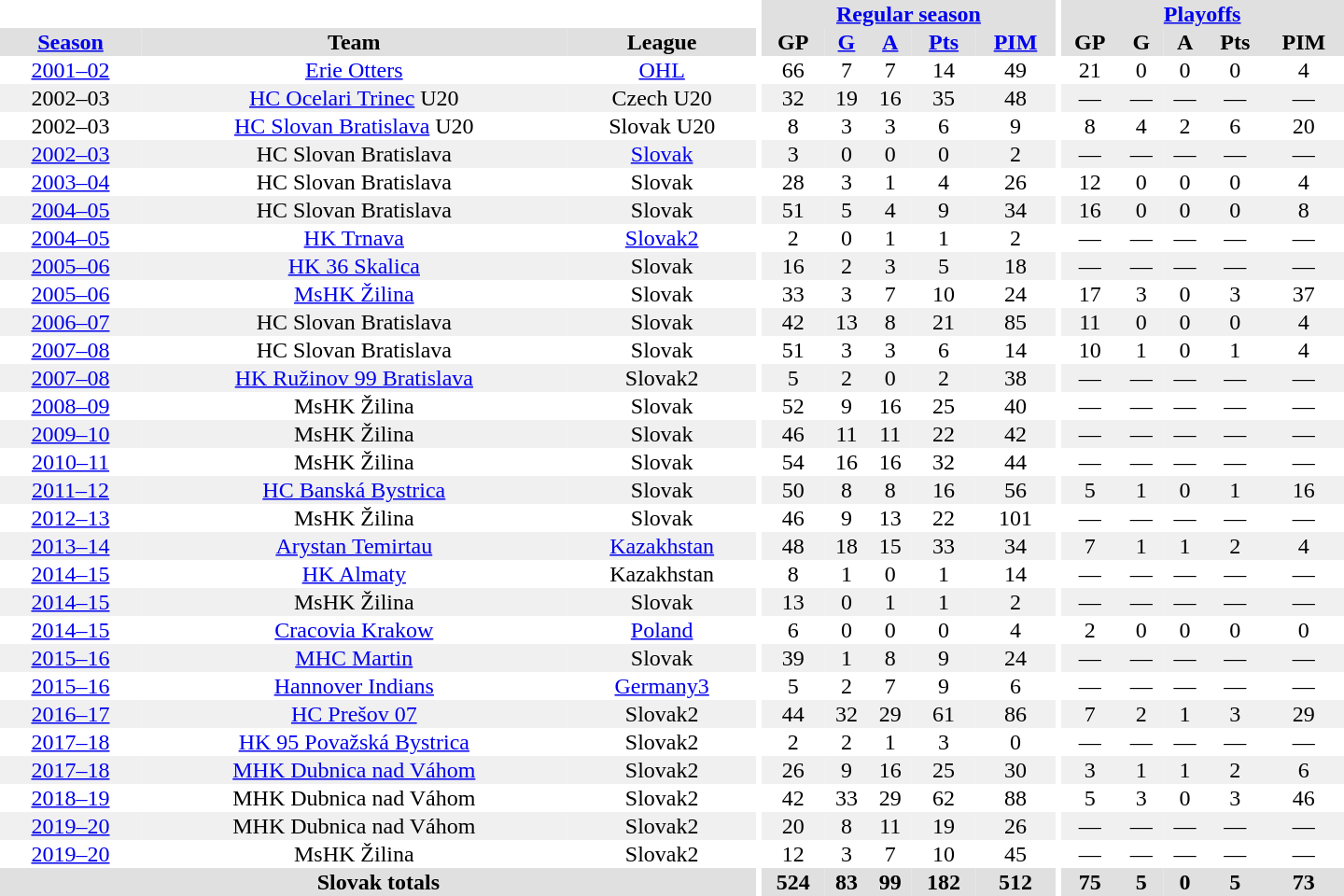<table border="0" cellpadding="1" cellspacing="0" style="text-align:center; width:60em">
<tr bgcolor="#e0e0e0">
<th colspan="3" bgcolor="#ffffff"></th>
<th rowspan="99" bgcolor="#ffffff"></th>
<th colspan="5"><a href='#'>Regular season</a></th>
<th rowspan="99" bgcolor="#ffffff"></th>
<th colspan="5"><a href='#'>Playoffs</a></th>
</tr>
<tr bgcolor="#e0e0e0">
<th><a href='#'>Season</a></th>
<th>Team</th>
<th>League</th>
<th>GP</th>
<th><a href='#'>G</a></th>
<th><a href='#'>A</a></th>
<th><a href='#'>Pts</a></th>
<th><a href='#'>PIM</a></th>
<th>GP</th>
<th>G</th>
<th>A</th>
<th>Pts</th>
<th>PIM</th>
</tr>
<tr>
<td><a href='#'>2001–02</a></td>
<td><a href='#'>Erie Otters</a></td>
<td><a href='#'>OHL</a></td>
<td>66</td>
<td>7</td>
<td>7</td>
<td>14</td>
<td>49</td>
<td>21</td>
<td>0</td>
<td>0</td>
<td>0</td>
<td>4</td>
</tr>
<tr bgcolor="#f0f0f0">
<td>2002–03</td>
<td><a href='#'>HC Ocelari Trinec</a> U20</td>
<td>Czech U20</td>
<td>32</td>
<td>19</td>
<td>16</td>
<td>35</td>
<td>48</td>
<td>—</td>
<td>—</td>
<td>—</td>
<td>—</td>
<td>—</td>
</tr>
<tr>
<td>2002–03</td>
<td><a href='#'>HC Slovan Bratislava</a> U20</td>
<td>Slovak U20</td>
<td>8</td>
<td>3</td>
<td>3</td>
<td>6</td>
<td>9</td>
<td>8</td>
<td>4</td>
<td>2</td>
<td>6</td>
<td>20</td>
</tr>
<tr bgcolor="#f0f0f0">
<td><a href='#'>2002–03</a></td>
<td>HC Slovan Bratislava</td>
<td><a href='#'>Slovak</a></td>
<td>3</td>
<td>0</td>
<td>0</td>
<td>0</td>
<td>2</td>
<td>—</td>
<td>—</td>
<td>—</td>
<td>—</td>
<td>—</td>
</tr>
<tr>
<td><a href='#'>2003–04</a></td>
<td>HC Slovan Bratislava</td>
<td>Slovak</td>
<td>28</td>
<td>3</td>
<td>1</td>
<td>4</td>
<td>26</td>
<td>12</td>
<td>0</td>
<td>0</td>
<td>0</td>
<td>4</td>
</tr>
<tr bgcolor="#f0f0f0">
<td><a href='#'>2004–05</a></td>
<td>HC Slovan Bratislava</td>
<td>Slovak</td>
<td>51</td>
<td>5</td>
<td>4</td>
<td>9</td>
<td>34</td>
<td>16</td>
<td>0</td>
<td>0</td>
<td>0</td>
<td>8</td>
</tr>
<tr>
<td><a href='#'>2004–05</a></td>
<td><a href='#'>HK Trnava</a></td>
<td><a href='#'>Slovak2</a></td>
<td>2</td>
<td>0</td>
<td>1</td>
<td>1</td>
<td>2</td>
<td>—</td>
<td>—</td>
<td>—</td>
<td>—</td>
<td>—</td>
</tr>
<tr bgcolor="#f0f0f0">
<td><a href='#'>2005–06</a></td>
<td><a href='#'>HK 36 Skalica</a></td>
<td>Slovak</td>
<td>16</td>
<td>2</td>
<td>3</td>
<td>5</td>
<td>18</td>
<td>—</td>
<td>—</td>
<td>—</td>
<td>—</td>
<td>—</td>
</tr>
<tr>
<td><a href='#'>2005–06</a></td>
<td><a href='#'>MsHK Žilina</a></td>
<td>Slovak</td>
<td>33</td>
<td>3</td>
<td>7</td>
<td>10</td>
<td>24</td>
<td>17</td>
<td>3</td>
<td>0</td>
<td>3</td>
<td>37</td>
</tr>
<tr bgcolor="#f0f0f0">
<td><a href='#'>2006–07</a></td>
<td>HC Slovan Bratislava</td>
<td>Slovak</td>
<td>42</td>
<td>13</td>
<td>8</td>
<td>21</td>
<td>85</td>
<td>11</td>
<td>0</td>
<td>0</td>
<td>0</td>
<td>4</td>
</tr>
<tr>
<td><a href='#'>2007–08</a></td>
<td>HC Slovan Bratislava</td>
<td>Slovak</td>
<td>51</td>
<td>3</td>
<td>3</td>
<td>6</td>
<td>14</td>
<td>10</td>
<td>1</td>
<td>0</td>
<td>1</td>
<td>4</td>
</tr>
<tr bgcolor="#f0f0f0">
<td><a href='#'>2007–08</a></td>
<td><a href='#'>HK Ružinov 99 Bratislava</a></td>
<td>Slovak2</td>
<td>5</td>
<td>2</td>
<td>0</td>
<td>2</td>
<td>38</td>
<td>—</td>
<td>—</td>
<td>—</td>
<td>—</td>
<td>—</td>
</tr>
<tr>
<td><a href='#'>2008–09</a></td>
<td>MsHK Žilina</td>
<td>Slovak</td>
<td>52</td>
<td>9</td>
<td>16</td>
<td>25</td>
<td>40</td>
<td>—</td>
<td>—</td>
<td>—</td>
<td>—</td>
<td>—</td>
</tr>
<tr bgcolor="#f0f0f0">
<td><a href='#'>2009–10</a></td>
<td>MsHK Žilina</td>
<td>Slovak</td>
<td>46</td>
<td>11</td>
<td>11</td>
<td>22</td>
<td>42</td>
<td>—</td>
<td>—</td>
<td>—</td>
<td>—</td>
<td>—</td>
</tr>
<tr>
<td><a href='#'>2010–11</a></td>
<td>MsHK Žilina</td>
<td>Slovak</td>
<td>54</td>
<td>16</td>
<td>16</td>
<td>32</td>
<td>44</td>
<td>—</td>
<td>—</td>
<td>—</td>
<td>—</td>
<td>—</td>
</tr>
<tr bgcolor="#f0f0f0">
<td><a href='#'>2011–12</a></td>
<td><a href='#'>HC Banská Bystrica</a></td>
<td>Slovak</td>
<td>50</td>
<td>8</td>
<td>8</td>
<td>16</td>
<td>56</td>
<td>5</td>
<td>1</td>
<td>0</td>
<td>1</td>
<td>16</td>
</tr>
<tr>
<td><a href='#'>2012–13</a></td>
<td>MsHK Žilina</td>
<td>Slovak</td>
<td>46</td>
<td>9</td>
<td>13</td>
<td>22</td>
<td>101</td>
<td>—</td>
<td>—</td>
<td>—</td>
<td>—</td>
<td>—</td>
</tr>
<tr bgcolor="#f0f0f0">
<td><a href='#'>2013–14</a></td>
<td><a href='#'>Arystan Temirtau</a></td>
<td><a href='#'>Kazakhstan</a></td>
<td>48</td>
<td>18</td>
<td>15</td>
<td>33</td>
<td>34</td>
<td>7</td>
<td>1</td>
<td>1</td>
<td>2</td>
<td>4</td>
</tr>
<tr>
<td><a href='#'>2014–15</a></td>
<td><a href='#'>HK Almaty</a></td>
<td>Kazakhstan</td>
<td>8</td>
<td>1</td>
<td>0</td>
<td>1</td>
<td>14</td>
<td>—</td>
<td>—</td>
<td>—</td>
<td>—</td>
<td>—</td>
</tr>
<tr bgcolor="#f0f0f0">
<td><a href='#'>2014–15</a></td>
<td>MsHK Žilina</td>
<td>Slovak</td>
<td>13</td>
<td>0</td>
<td>1</td>
<td>1</td>
<td>2</td>
<td>—</td>
<td>—</td>
<td>—</td>
<td>—</td>
<td>—</td>
</tr>
<tr>
<td><a href='#'>2014–15</a></td>
<td><a href='#'>Cracovia Krakow</a></td>
<td><a href='#'>Poland</a></td>
<td>6</td>
<td>0</td>
<td>0</td>
<td>0</td>
<td>4</td>
<td>2</td>
<td>0</td>
<td>0</td>
<td>0</td>
<td>0</td>
</tr>
<tr bgcolor="#f0f0f0">
<td><a href='#'>2015–16</a></td>
<td><a href='#'>MHC Martin</a></td>
<td>Slovak</td>
<td>39</td>
<td>1</td>
<td>8</td>
<td>9</td>
<td>24</td>
<td>—</td>
<td>—</td>
<td>—</td>
<td>—</td>
<td>—</td>
</tr>
<tr>
<td><a href='#'>2015–16</a></td>
<td><a href='#'>Hannover Indians</a></td>
<td><a href='#'>Germany3</a></td>
<td>5</td>
<td>2</td>
<td>7</td>
<td>9</td>
<td>6</td>
<td>—</td>
<td>—</td>
<td>—</td>
<td>—</td>
<td>—</td>
</tr>
<tr bgcolor="#f0f0f0">
<td><a href='#'>2016–17</a></td>
<td><a href='#'>HC Prešov 07</a></td>
<td>Slovak2</td>
<td>44</td>
<td>32</td>
<td>29</td>
<td>61</td>
<td>86</td>
<td>7</td>
<td>2</td>
<td>1</td>
<td>3</td>
<td>29</td>
</tr>
<tr>
<td><a href='#'>2017–18</a></td>
<td><a href='#'>HK 95 Považská Bystrica</a></td>
<td>Slovak2</td>
<td>2</td>
<td>2</td>
<td>1</td>
<td>3</td>
<td>0</td>
<td>—</td>
<td>—</td>
<td>—</td>
<td>—</td>
<td>—</td>
</tr>
<tr bgcolor="#f0f0f0">
<td><a href='#'>2017–18</a></td>
<td><a href='#'>MHK Dubnica nad Váhom</a></td>
<td>Slovak2</td>
<td>26</td>
<td>9</td>
<td>16</td>
<td>25</td>
<td>30</td>
<td>3</td>
<td>1</td>
<td>1</td>
<td>2</td>
<td>6</td>
</tr>
<tr>
<td><a href='#'>2018–19</a></td>
<td>MHK Dubnica nad Váhom</td>
<td>Slovak2</td>
<td>42</td>
<td>33</td>
<td>29</td>
<td>62</td>
<td>88</td>
<td>5</td>
<td>3</td>
<td>0</td>
<td>3</td>
<td>46</td>
</tr>
<tr bgcolor="#f0f0f0">
<td><a href='#'>2019–20</a></td>
<td>MHK Dubnica nad Váhom</td>
<td>Slovak2</td>
<td>20</td>
<td>8</td>
<td>11</td>
<td>19</td>
<td>26</td>
<td>—</td>
<td>—</td>
<td>—</td>
<td>—</td>
<td>—</td>
</tr>
<tr>
<td><a href='#'>2019–20</a></td>
<td>MsHK Žilina</td>
<td>Slovak2</td>
<td>12</td>
<td>3</td>
<td>7</td>
<td>10</td>
<td>45</td>
<td>—</td>
<td>—</td>
<td>—</td>
<td>—</td>
<td>—</td>
</tr>
<tr>
</tr>
<tr ALIGN="center" bgcolor="#e0e0e0">
<th colspan="3">Slovak totals</th>
<th ALIGN="center">524</th>
<th ALIGN="center">83</th>
<th ALIGN="center">99</th>
<th ALIGN="center">182</th>
<th ALIGN="center">512</th>
<th ALIGN="center">75</th>
<th ALIGN="center">5</th>
<th ALIGN="center">0</th>
<th ALIGN="center">5</th>
<th ALIGN="center">73</th>
</tr>
</table>
